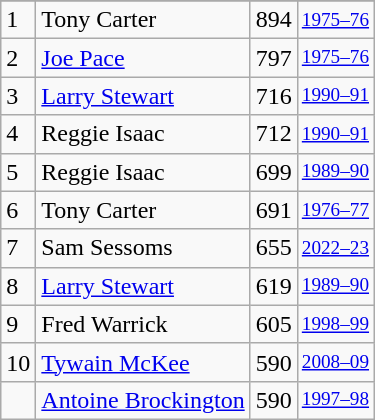<table class="wikitable">
<tr>
</tr>
<tr>
<td>1</td>
<td>Tony Carter</td>
<td>894</td>
<td style="font-size:80%;"><a href='#'>1975–76</a></td>
</tr>
<tr>
<td>2</td>
<td><a href='#'>Joe Pace</a></td>
<td>797</td>
<td style="font-size:80%;"><a href='#'>1975–76</a></td>
</tr>
<tr>
<td>3</td>
<td><a href='#'>Larry Stewart</a></td>
<td>716</td>
<td style="font-size:80%;"><a href='#'>1990–91</a></td>
</tr>
<tr>
<td>4</td>
<td>Reggie Isaac</td>
<td>712</td>
<td style="font-size:80%;"><a href='#'>1990–91</a></td>
</tr>
<tr>
<td>5</td>
<td>Reggie Isaac</td>
<td>699</td>
<td style="font-size:80%;"><a href='#'>1989–90</a></td>
</tr>
<tr>
<td>6</td>
<td>Tony Carter</td>
<td>691</td>
<td style="font-size:80%;"><a href='#'>1976–77</a></td>
</tr>
<tr>
<td>7</td>
<td>Sam Sessoms</td>
<td>655</td>
<td style="font-size:80%;"><a href='#'>2022–23</a></td>
</tr>
<tr>
<td>8</td>
<td><a href='#'>Larry Stewart</a></td>
<td>619</td>
<td style="font-size:80%;"><a href='#'>1989–90</a></td>
</tr>
<tr>
<td>9</td>
<td>Fred Warrick</td>
<td>605</td>
<td style="font-size:80%;"><a href='#'>1998–99</a></td>
</tr>
<tr>
<td>10</td>
<td><a href='#'>Tywain McKee</a></td>
<td>590</td>
<td style="font-size:80%;"><a href='#'>2008–09</a></td>
</tr>
<tr>
<td></td>
<td><a href='#'>Antoine Brockington</a></td>
<td>590</td>
<td style="font-size:80%;"><a href='#'>1997–98</a></td>
</tr>
</table>
